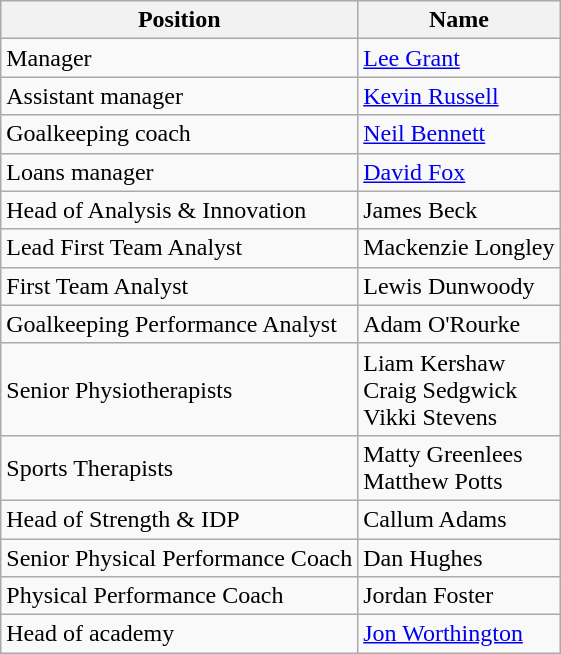<table class="wikitable">
<tr>
<th>Position</th>
<th>Name</th>
</tr>
<tr>
<td>Manager</td>
<td><a href='#'>Lee Grant</a></td>
</tr>
<tr>
<td>Assistant manager</td>
<td><a href='#'>Kevin Russell</a></td>
</tr>
<tr>
<td>Goalkeeping coach</td>
<td><a href='#'>Neil Bennett</a></td>
</tr>
<tr>
<td>Loans manager</td>
<td><a href='#'>David Fox</a></td>
</tr>
<tr>
<td>Head of Analysis & Innovation</td>
<td>James Beck</td>
</tr>
<tr>
<td>Lead First Team Analyst</td>
<td>Mackenzie Longley</td>
</tr>
<tr>
<td>First Team Analyst</td>
<td>Lewis Dunwoody</td>
</tr>
<tr>
<td>Goalkeeping Performance Analyst</td>
<td>Adam O'Rourke</td>
</tr>
<tr>
<td>Senior Physiotherapists</td>
<td>Liam Kershaw<br>Craig Sedgwick<br>Vikki Stevens</td>
</tr>
<tr>
<td>Sports Therapists</td>
<td>Matty Greenlees<br>Matthew Potts</td>
</tr>
<tr>
<td>Head of Strength & IDP</td>
<td>Callum Adams</td>
</tr>
<tr>
<td>Senior Physical Performance Coach</td>
<td>Dan Hughes</td>
</tr>
<tr>
<td>Physical Performance Coach</td>
<td>Jordan Foster</td>
</tr>
<tr>
<td>Head of academy</td>
<td><a href='#'>Jon Worthington</a></td>
</tr>
</table>
